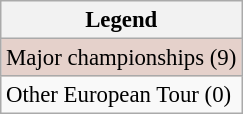<table class="wikitable" style="font-size:95%;">
<tr>
<th>Legend</th>
</tr>
<tr style="background:#e5d1cb;">
<td>Major championships (9)</td>
</tr>
<tr>
<td>Other European Tour (0)</td>
</tr>
</table>
